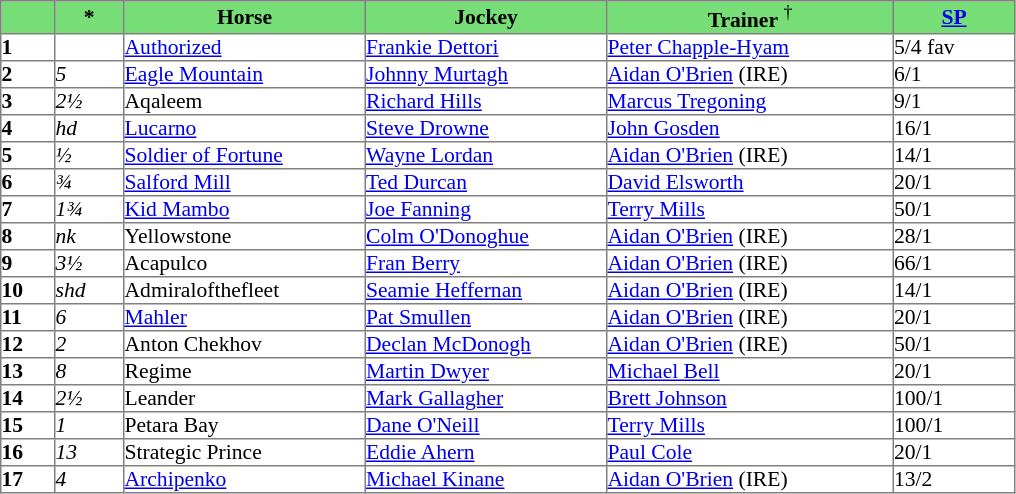<table border="1" cellpadding="0" style="border-collapse: collapse; font-size:90%">
<tr bgcolor="#77dd77" align="center">
<td width="35px"></td>
<td width="45px"><strong>*</strong></td>
<td width="160px"><strong>Horse</strong></td>
<td width="160px"><strong>Jockey</strong></td>
<td width="190px"><strong>Trainer</strong> <sup>†</sup></td>
<td width="80px"><strong><a href='#'>SP</a></strong></td>
</tr>
<tr>
<td><strong>1</strong></td>
<td></td>
<td><a href='#'>Authorized</a></td>
<td><a href='#'>Frankie Dettori</a></td>
<td><a href='#'>Peter Chapple-Hyam</a></td>
<td>5/4 fav</td>
</tr>
<tr>
<td><strong>2</strong></td>
<td><em>5</em></td>
<td><a href='#'>Eagle Mountain</a></td>
<td><a href='#'>Johnny Murtagh</a></td>
<td><a href='#'>Aidan O'Brien</a> (IRE)</td>
<td>6/1</td>
</tr>
<tr>
<td><strong>3</strong></td>
<td><em>2½</em></td>
<td>Aqaleem</td>
<td><a href='#'>Richard Hills</a></td>
<td><a href='#'>Marcus Tregoning</a></td>
<td>9/1</td>
</tr>
<tr>
<td><strong>4</strong></td>
<td><em>hd</em></td>
<td><a href='#'>Lucarno</a></td>
<td><a href='#'>Steve Drowne</a></td>
<td><a href='#'>John Gosden</a></td>
<td>16/1</td>
</tr>
<tr>
<td><strong>5</strong></td>
<td><em>½</em></td>
<td><a href='#'>Soldier of Fortune</a></td>
<td><a href='#'>Wayne Lordan</a></td>
<td><a href='#'>Aidan O'Brien</a> (IRE)</td>
<td>14/1</td>
</tr>
<tr>
<td><strong>6</strong></td>
<td><em>¾</em></td>
<td><a href='#'>Salford Mill</a></td>
<td><a href='#'>Ted Durcan</a></td>
<td><a href='#'>David Elsworth</a></td>
<td>20/1</td>
</tr>
<tr>
<td><strong>7</strong></td>
<td><em>1¾</em></td>
<td><a href='#'>Kid Mambo</a></td>
<td><a href='#'>Joe Fanning</a></td>
<td><a href='#'>Terry Mills</a></td>
<td>50/1</td>
</tr>
<tr>
<td><strong>8</strong></td>
<td><em>nk</em></td>
<td>Yellowstone</td>
<td><a href='#'>Colm O'Donoghue</a></td>
<td><a href='#'>Aidan O'Brien</a> (IRE)</td>
<td>28/1</td>
</tr>
<tr>
<td><strong>9</strong></td>
<td><em>3½</em></td>
<td>Acapulco</td>
<td><a href='#'>Fran Berry</a></td>
<td><a href='#'>Aidan O'Brien</a> (IRE)</td>
<td>66/1</td>
</tr>
<tr>
<td><strong>10</strong></td>
<td><em>shd</em></td>
<td>Admiralofthefleet</td>
<td><a href='#'>Seamie Heffernan</a></td>
<td><a href='#'>Aidan O'Brien</a> (IRE)</td>
<td>14/1</td>
</tr>
<tr>
<td><strong>11</strong></td>
<td><em>6</em></td>
<td><a href='#'>Mahler</a></td>
<td><a href='#'>Pat Smullen</a></td>
<td><a href='#'>Aidan O'Brien</a> (IRE)</td>
<td>20/1</td>
</tr>
<tr>
<td><strong>12</strong></td>
<td><em>2</em></td>
<td>Anton Chekhov</td>
<td><a href='#'>Declan McDonogh</a></td>
<td><a href='#'>Aidan O'Brien</a> (IRE)</td>
<td>50/1</td>
</tr>
<tr>
<td><strong>13</strong></td>
<td><em>8</em></td>
<td>Regime</td>
<td><a href='#'>Martin Dwyer</a></td>
<td><a href='#'>Michael Bell</a></td>
<td>20/1</td>
</tr>
<tr>
<td><strong>14</strong></td>
<td><em>2½</em></td>
<td>Leander</td>
<td><a href='#'>Mark Gallagher</a></td>
<td><a href='#'>Brett Johnson</a></td>
<td>100/1</td>
</tr>
<tr>
<td><strong>15</strong></td>
<td><em>1</em></td>
<td>Petara Bay</td>
<td><a href='#'>Dane O'Neill</a></td>
<td><a href='#'>Terry Mills</a></td>
<td>100/1</td>
</tr>
<tr>
<td><strong>16</strong></td>
<td><em>13</em></td>
<td>Strategic Prince</td>
<td><a href='#'>Eddie Ahern</a></td>
<td><a href='#'>Paul Cole</a></td>
<td>20/1</td>
</tr>
<tr>
<td><strong>17</strong></td>
<td><em>4</em></td>
<td><a href='#'>Archipenko</a></td>
<td><a href='#'>Michael Kinane</a></td>
<td><a href='#'>Aidan O'Brien</a> (IRE)</td>
<td>13/2</td>
</tr>
</table>
